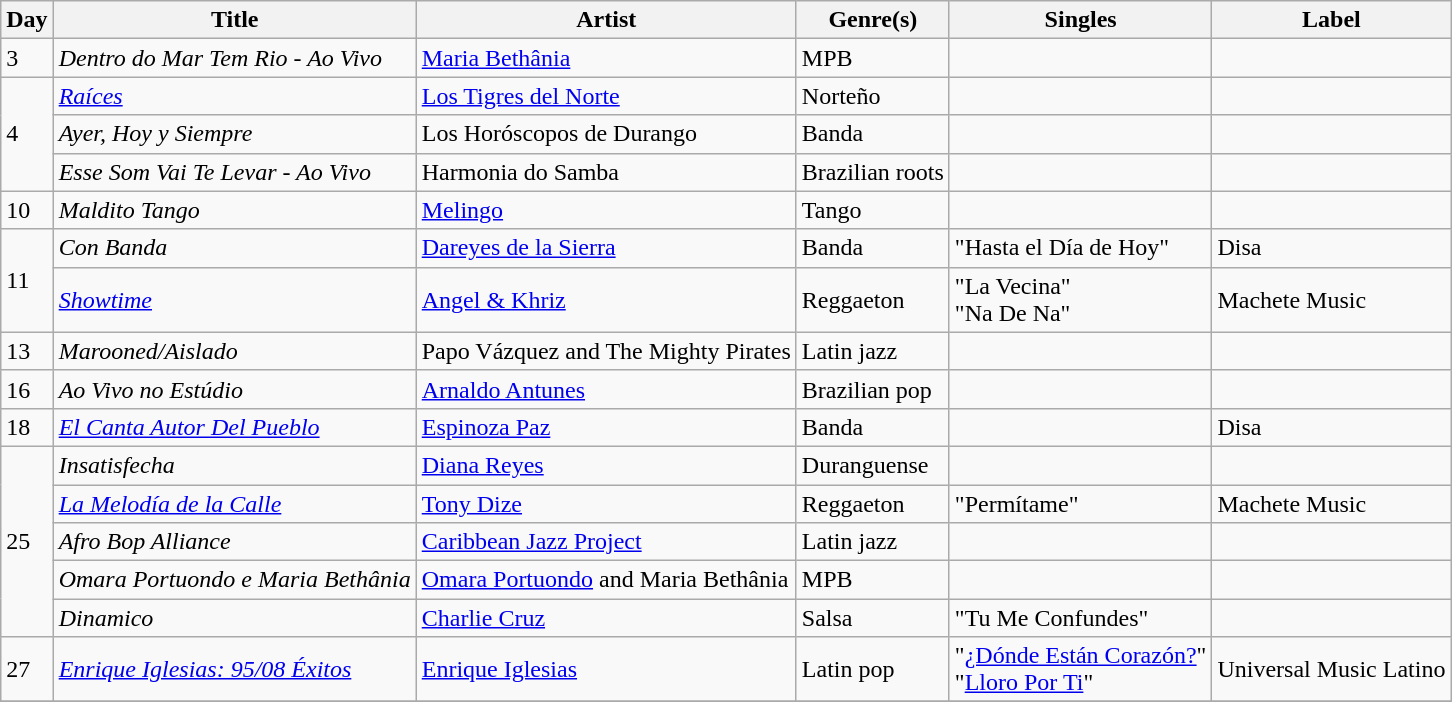<table class="wikitable sortable" style="text-align: left;">
<tr>
<th>Day</th>
<th>Title</th>
<th>Artist</th>
<th>Genre(s)</th>
<th>Singles</th>
<th>Label</th>
</tr>
<tr>
<td>3</td>
<td><em>Dentro do Mar Tem Rio - Ao Vivo</em></td>
<td><a href='#'>Maria Bethânia</a></td>
<td>MPB</td>
<td></td>
<td></td>
</tr>
<tr>
<td rowspan="3">4</td>
<td><em><a href='#'>Raíces</a></em></td>
<td><a href='#'>Los Tigres del Norte</a></td>
<td>Norteño</td>
<td></td>
<td></td>
</tr>
<tr>
<td><em>Ayer, Hoy y Siempre</em></td>
<td>Los Horóscopos de Durango</td>
<td>Banda</td>
<td></td>
<td></td>
</tr>
<tr>
<td><em>Esse Som Vai Te Levar - Ao Vivo</em></td>
<td>Harmonia do Samba</td>
<td>Brazilian roots</td>
<td></td>
<td></td>
</tr>
<tr>
<td>10</td>
<td><em>Maldito Tango</em></td>
<td><a href='#'>Melingo</a></td>
<td>Tango</td>
<td></td>
<td></td>
</tr>
<tr>
<td rowspan="2">11</td>
<td><em>Con Banda</em></td>
<td><a href='#'>Dareyes de la Sierra</a></td>
<td>Banda</td>
<td>"Hasta el Día de Hoy"</td>
<td>Disa</td>
</tr>
<tr>
<td><em><a href='#'>Showtime</a></em></td>
<td><a href='#'>Angel & Khriz</a></td>
<td>Reggaeton</td>
<td>"La Vecina"<br>"Na De Na"</td>
<td>Machete Music</td>
</tr>
<tr>
<td>13</td>
<td><em>Marooned/Aislado</em></td>
<td>Papo Vázquez and The Mighty Pirates</td>
<td>Latin jazz</td>
<td></td>
<td></td>
</tr>
<tr>
<td>16</td>
<td><em>Ao Vivo no Estúdio</em></td>
<td><a href='#'>Arnaldo Antunes</a></td>
<td>Brazilian pop</td>
<td></td>
<td></td>
</tr>
<tr>
<td>18</td>
<td><em><a href='#'>El Canta Autor Del Pueblo</a></em></td>
<td><a href='#'>Espinoza Paz</a></td>
<td>Banda</td>
<td></td>
<td>Disa</td>
</tr>
<tr>
<td rowspan="5">25</td>
<td><em>Insatisfecha</em></td>
<td><a href='#'>Diana Reyes</a></td>
<td>Duranguense</td>
<td></td>
<td></td>
</tr>
<tr>
<td><em><a href='#'>La Melodía de la Calle</a></em></td>
<td><a href='#'>Tony Dize</a></td>
<td>Reggaeton</td>
<td>"Permítame"</td>
<td>Machete Music</td>
</tr>
<tr>
<td><em>Afro Bop Alliance</em></td>
<td><a href='#'>Caribbean Jazz Project</a></td>
<td>Latin jazz</td>
<td></td>
<td></td>
</tr>
<tr>
<td><em>Omara Portuondo e Maria Bethânia</em></td>
<td><a href='#'>Omara Portuondo</a> and Maria Bethânia</td>
<td>MPB</td>
<td></td>
<td></td>
</tr>
<tr>
<td><em>Dinamico</em></td>
<td><a href='#'>Charlie Cruz</a></td>
<td>Salsa</td>
<td>"Tu Me Confundes"</td>
<td></td>
</tr>
<tr>
<td>27</td>
<td><em><a href='#'>Enrique Iglesias: 95/08 Éxitos</a></em></td>
<td><a href='#'>Enrique Iglesias</a></td>
<td>Latin pop</td>
<td>"<a href='#'>¿Dónde Están Corazón?</a>"<br>"<a href='#'>Lloro Por Ti</a>"</td>
<td>Universal Music Latino</td>
</tr>
<tr>
</tr>
</table>
